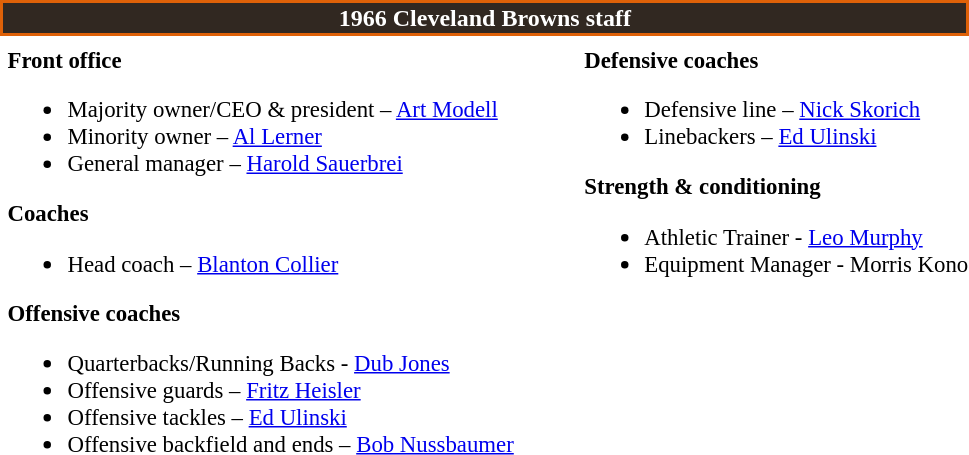<table class="toccolours" style="text-align: left;">
<tr>
<th colspan="7" style="background:#312821; color:white; border:2px solid #de6108; text-align:center;"><strong>1966 Cleveland Browns staff</strong></th>
</tr>
<tr>
<td colspan="7" style="text-align:right;"></td>
</tr>
<tr>
<td valign="top"></td>
<td style="font-size:95%; vertical-align:top;"><strong>Front office</strong><br><ul><li>Majority owner/CEO & president – <a href='#'>Art Modell</a></li><li>Minority owner – <a href='#'>Al Lerner</a></li><li>General manager – <a href='#'>Harold Sauerbrei</a></li></ul><strong>Coaches</strong><ul><li>Head coach – <a href='#'>Blanton Collier</a></li></ul><strong>Offensive coaches</strong><ul><li>Quarterbacks/Running Backs - <a href='#'>Dub Jones</a></li><li>Offensive guards – <a href='#'>Fritz Heisler</a></li><li>Offensive tackles – <a href='#'>Ed Ulinski</a></li><li>Offensive backfield and ends – <a href='#'>Bob Nussbaumer</a></li></ul></td>
<td width="35"> </td>
<td valign="top"></td>
<td style="font-size:95%; vertical-align:top;"><strong>Defensive coaches</strong><br><ul><li>Defensive line – <a href='#'>Nick Skorich</a></li><li>Linebackers – <a href='#'>Ed Ulinski</a></li></ul><strong>Strength & conditioning</strong><ul><li>Athletic Trainer - <a href='#'>Leo Murphy</a></li><li>Equipment Manager - Morris Kono</li></ul></td>
</tr>
</table>
